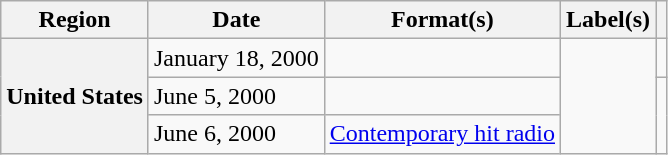<table class="wikitable plainrowheaders">
<tr>
<th scope="col">Region</th>
<th scope="col">Date</th>
<th scope="col">Format(s)</th>
<th scope="col">Label(s)</th>
<th scope="col"></th>
</tr>
<tr>
<th scope="row" rowspan="3">United States</th>
<td>January 18, 2000</td>
<td></td>
<td rowspan="3"></td>
<td align="center"></td>
</tr>
<tr>
<td>June 5, 2000</td>
<td></td>
<td align="center" rowspan="2"></td>
</tr>
<tr>
<td>June 6, 2000</td>
<td><a href='#'>Contemporary hit radio</a></td>
</tr>
</table>
